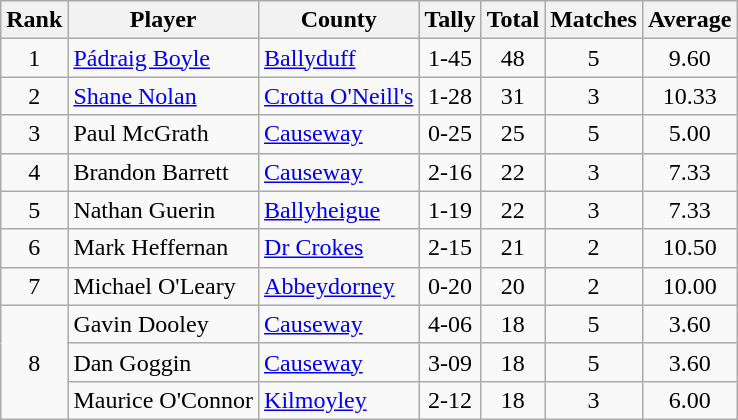<table class="wikitable">
<tr>
<th>Rank</th>
<th>Player</th>
<th>County</th>
<th>Tally</th>
<th>Total</th>
<th>Matches</th>
<th>Average</th>
</tr>
<tr>
<td rowspan=1 align=center>1</td>
<td><a href='#'>Pádraig Boyle</a></td>
<td><a href='#'>Ballyduff</a></td>
<td align=center>1-45</td>
<td align=center>48</td>
<td align=center>5</td>
<td align=center>9.60</td>
</tr>
<tr>
<td rowspan=1 align=center>2</td>
<td><a href='#'>Shane Nolan</a></td>
<td><a href='#'>Crotta O'Neill's</a></td>
<td align=center>1-28</td>
<td align=center>31</td>
<td align=center>3</td>
<td align=center>10.33</td>
</tr>
<tr>
<td rowspan=1 align=center>3</td>
<td>Paul McGrath</td>
<td><a href='#'>Causeway</a></td>
<td align=center>0-25</td>
<td align=center>25</td>
<td align=center>5</td>
<td align=center>5.00</td>
</tr>
<tr>
<td rowspan=1 align=center>4</td>
<td>Brandon Barrett</td>
<td><a href='#'>Causeway</a></td>
<td align=center>2-16</td>
<td align=center>22</td>
<td align=center>3</td>
<td align=center>7.33</td>
</tr>
<tr>
<td rowspan=1 align=center>5</td>
<td>Nathan Guerin</td>
<td><a href='#'>Ballyheigue</a></td>
<td align=center>1-19</td>
<td align=center>22</td>
<td align=center>3</td>
<td align=center>7.33</td>
</tr>
<tr>
<td rowspan=1 align=center>6</td>
<td>Mark Heffernan</td>
<td><a href='#'>Dr Crokes</a></td>
<td align=center>2-15</td>
<td align=center>21</td>
<td align=center>2</td>
<td align=center>10.50</td>
</tr>
<tr>
<td rowspan=1 align=center>7</td>
<td>Michael O'Leary</td>
<td><a href='#'>Abbeydorney</a></td>
<td align=center>0-20</td>
<td align=center>20</td>
<td align=center>2</td>
<td align=center>10.00</td>
</tr>
<tr>
<td rowspan=3 align=center>8</td>
<td>Gavin Dooley</td>
<td><a href='#'>Causeway</a></td>
<td align=center>4-06</td>
<td align=center>18</td>
<td align=center>5</td>
<td align=center>3.60</td>
</tr>
<tr>
<td>Dan Goggin</td>
<td><a href='#'>Causeway</a></td>
<td align=center>3-09</td>
<td align=center>18</td>
<td align=center>5</td>
<td align=center>3.60</td>
</tr>
<tr>
<td>Maurice O'Connor</td>
<td><a href='#'>Kilmoyley</a></td>
<td align=center>2-12</td>
<td align=center>18</td>
<td align=center>3</td>
<td align=center>6.00</td>
</tr>
</table>
